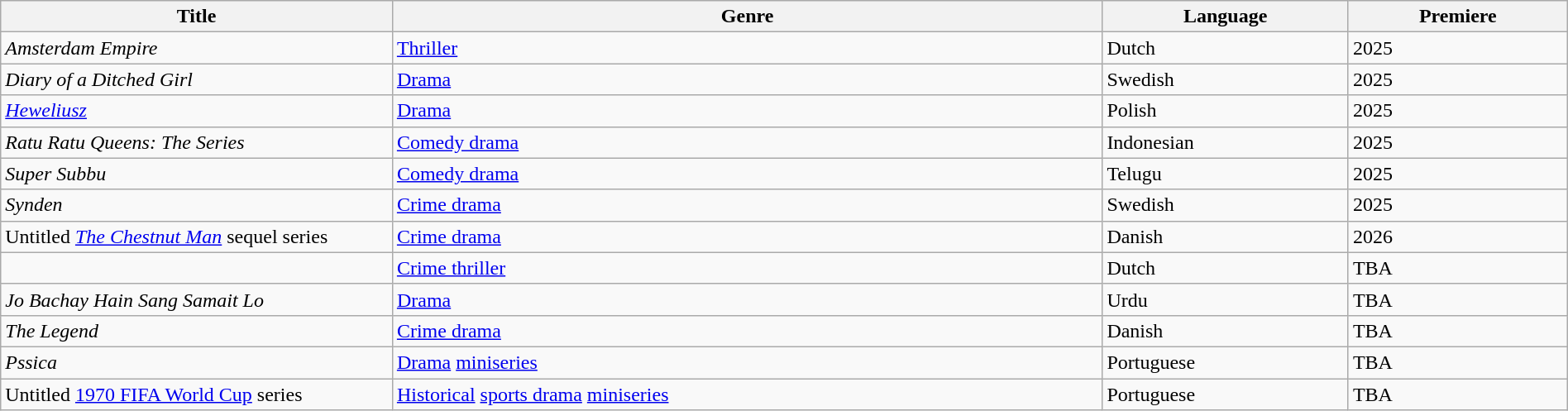<table class="wikitable sortable" style="width:100%">
<tr>
<th scope="col" style="width:25%;">Title</th>
<th>Genre</th>
<th>Language</th>
<th data-sort-type="date">Premiere</th>
</tr>
<tr>
<td><em>Amsterdam Empire</em></td>
<td><a href='#'>Thriller</a></td>
<td>Dutch</td>
<td>2025</td>
</tr>
<tr>
<td><em>Diary of a Ditched Girl</em></td>
<td><a href='#'>Drama</a></td>
<td>Swedish</td>
<td>2025</td>
</tr>
<tr>
<td><em><a href='#'>Heweliusz</a></em></td>
<td><a href='#'>Drama</a></td>
<td>Polish</td>
<td>2025</td>
</tr>
<tr>
<td><em>Ratu Ratu Queens: The Series</em></td>
<td><a href='#'>Comedy drama</a></td>
<td>Indonesian</td>
<td>2025</td>
</tr>
<tr>
<td><em>Super Subbu</em></td>
<td><a href='#'>Comedy drama</a></td>
<td>Telugu</td>
<td>2025</td>
</tr>
<tr>
<td><em>Synden</em></td>
<td><a href='#'>Crime drama</a></td>
<td>Swedish</td>
<td>2025</td>
</tr>
<tr>
<td>Untitled <em><a href='#'>The Chestnut Man</a></em> sequel series</td>
<td><a href='#'>Crime drama</a></td>
<td>Danish</td>
<td>2026</td>
</tr>
<tr>
<td><em></em></td>
<td><a href='#'>Crime thriller</a></td>
<td>Dutch</td>
<td>TBA</td>
</tr>
<tr>
<td><em>Jo Bachay Hain Sang Samait Lo</em></td>
<td><a href='#'>Drama</a></td>
<td>Urdu</td>
<td>TBA</td>
</tr>
<tr>
<td><em>The Legend</em></td>
<td><a href='#'>Crime drama</a></td>
<td>Danish</td>
<td>TBA</td>
</tr>
<tr>
<td><em>Pssica</em></td>
<td><a href='#'>Drama</a> <a href='#'>miniseries</a></td>
<td>Portuguese</td>
<td>TBA</td>
</tr>
<tr>
<td>Untitled <a href='#'>1970 FIFA World Cup</a> series</td>
<td><a href='#'>Historical</a> <a href='#'>sports drama</a> <a href='#'>miniseries</a></td>
<td>Portuguese</td>
<td>TBA</td>
</tr>
</table>
